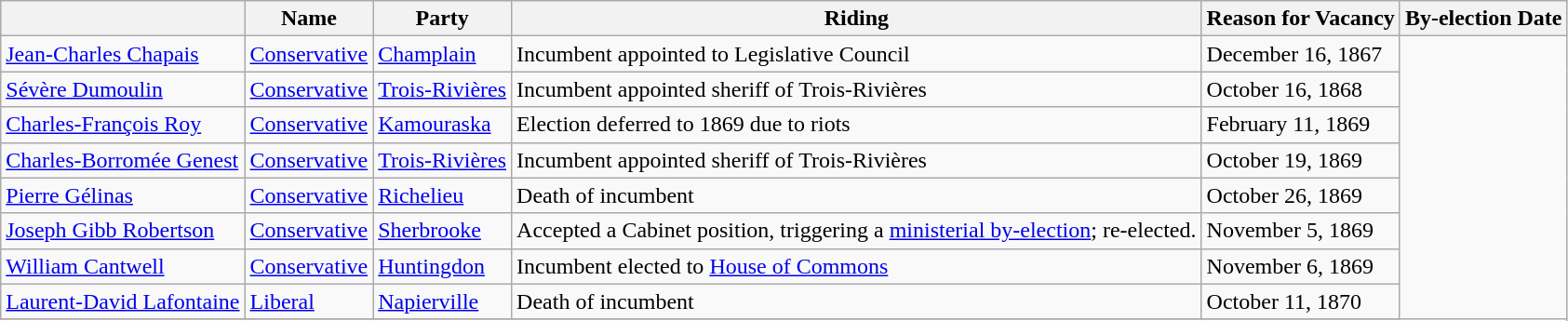<table class="wikitable sortable">
<tr>
<th></th>
<th>Name</th>
<th>Party</th>
<th>Riding</th>
<th>Reason for Vacancy</th>
<th>By-election Date</th>
</tr>
<tr>
<td><a href='#'>Jean-Charles Chapais</a></td>
<td><a href='#'>Conservative</a></td>
<td><a href='#'>Champlain</a></td>
<td>Incumbent appointed to Legislative Council</td>
<td>December 16, 1867</td>
</tr>
<tr>
<td><a href='#'>Sévère Dumoulin</a></td>
<td><a href='#'>Conservative</a></td>
<td><a href='#'>Trois-Rivières</a></td>
<td>Incumbent appointed sheriff of Trois-Rivières</td>
<td>October 16, 1868</td>
</tr>
<tr>
<td><a href='#'>Charles-François Roy</a></td>
<td><a href='#'>Conservative</a></td>
<td><a href='#'>Kamouraska</a></td>
<td>Election deferred to 1869 due to riots</td>
<td>February 11, 1869</td>
</tr>
<tr>
<td><a href='#'>Charles-Borromée Genest</a></td>
<td><a href='#'>Conservative</a></td>
<td><a href='#'>Trois-Rivières</a></td>
<td>Incumbent appointed sheriff of Trois-Rivières</td>
<td>October 19, 1869</td>
</tr>
<tr>
<td><a href='#'>Pierre Gélinas</a></td>
<td><a href='#'>Conservative</a></td>
<td><a href='#'>Richelieu</a></td>
<td>Death of incumbent</td>
<td>October 26, 1869</td>
</tr>
<tr>
<td><a href='#'>Joseph Gibb Robertson</a></td>
<td><a href='#'>Conservative</a></td>
<td><a href='#'>Sherbrooke</a></td>
<td>Accepted a Cabinet position, triggering a <a href='#'>ministerial by-election</a>;  re-elected.</td>
<td>November 5, 1869</td>
</tr>
<tr>
<td><a href='#'>William Cantwell</a></td>
<td><a href='#'>Conservative</a></td>
<td><a href='#'>Huntingdon</a></td>
<td>Incumbent elected to <a href='#'>House of Commons</a></td>
<td>November 6, 1869</td>
</tr>
<tr>
<td><a href='#'>Laurent-David Lafontaine</a></td>
<td><a href='#'>Liberal</a></td>
<td><a href='#'>Napierville</a></td>
<td>Death of incumbent</td>
<td>October 11, 1870</td>
</tr>
<tr>
</tr>
</table>
